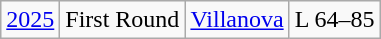<table class="wikitable">
<tr>
<td><a href='#'>2025</a></td>
<td>First Round</td>
<td><a href='#'>Villanova</a></td>
<td>L 64–85</td>
</tr>
</table>
